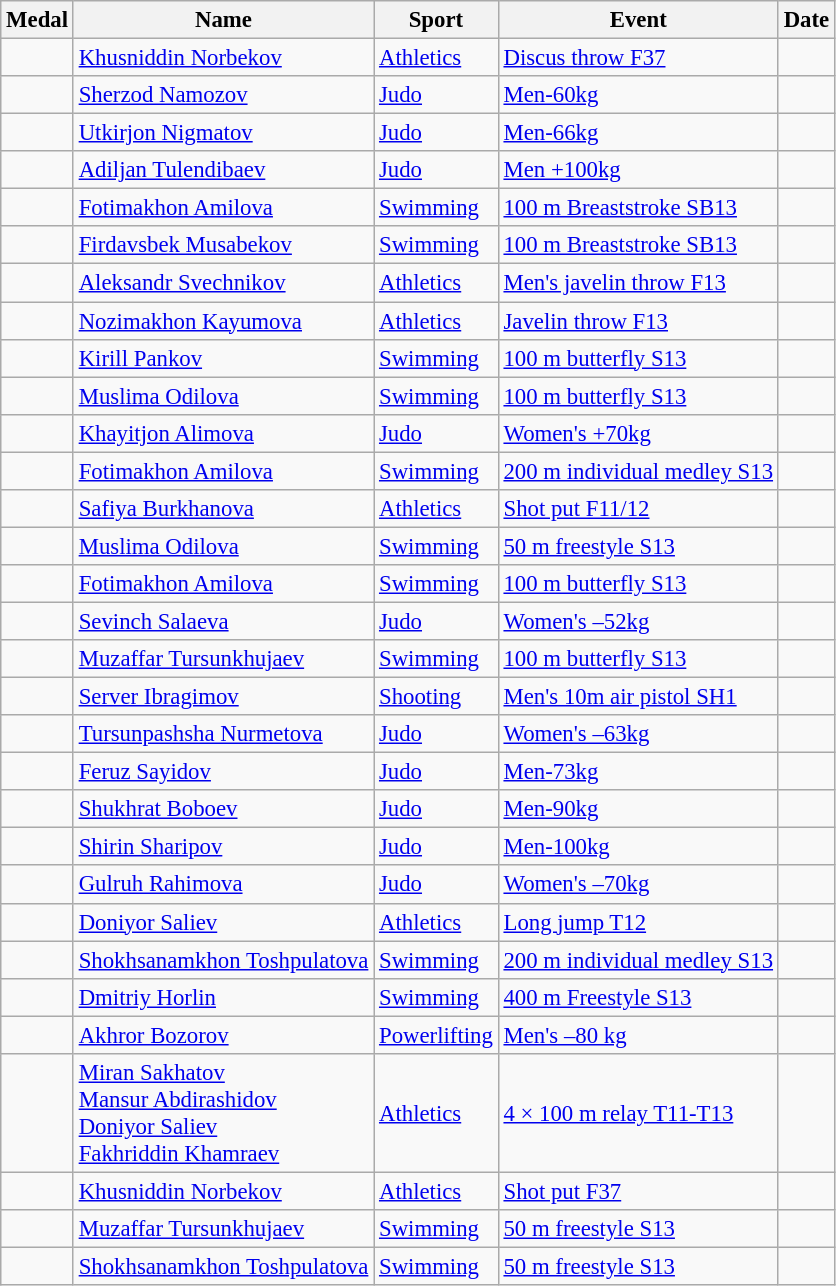<table class="wikitable sortable"  style="font-size:95%">
<tr>
<th>Medal</th>
<th>Name</th>
<th>Sport</th>
<th>Event</th>
<th>Date</th>
</tr>
<tr>
<td></td>
<td><a href='#'>Khusniddin Norbekov</a></td>
<td><a href='#'>Athletics</a></td>
<td><a href='#'>Discus throw F37</a></td>
<td></td>
</tr>
<tr>
<td></td>
<td><a href='#'>Sherzod Namozov</a></td>
<td><a href='#'>Judo</a></td>
<td><a href='#'>Men-60kg</a></td>
<td></td>
</tr>
<tr>
<td></td>
<td><a href='#'>Utkirjon Nigmatov</a></td>
<td><a href='#'>Judo</a></td>
<td><a href='#'>Men-66kg</a></td>
<td></td>
</tr>
<tr>
<td></td>
<td><a href='#'>Adiljan Tulendibaev</a></td>
<td><a href='#'>Judo</a></td>
<td><a href='#'>Men +100kg</a></td>
<td></td>
</tr>
<tr>
<td></td>
<td><a href='#'>Fotimakhon Amilova</a></td>
<td><a href='#'>Swimming</a></td>
<td><a href='#'>100 m Breaststroke SB13</a></td>
<td></td>
</tr>
<tr>
<td></td>
<td><a href='#'>Firdavsbek Musabekov</a></td>
<td><a href='#'>Swimming</a></td>
<td><a href='#'>100 m Breaststroke SB13</a></td>
<td></td>
</tr>
<tr>
<td></td>
<td><a href='#'>Aleksandr Svechnikov</a></td>
<td><a href='#'>Athletics</a></td>
<td><a href='#'>Men's javelin throw F13</a></td>
<td></td>
</tr>
<tr>
<td></td>
<td><a href='#'>Nozimakhon Kayumova</a></td>
<td><a href='#'>Athletics</a></td>
<td><a href='#'>Javelin throw F13</a></td>
<td></td>
</tr>
<tr>
<td></td>
<td><a href='#'>Kirill Pankov</a></td>
<td><a href='#'>Swimming</a></td>
<td><a href='#'>100 m butterfly S13</a></td>
<td></td>
</tr>
<tr>
<td></td>
<td><a href='#'>Muslima Odilova</a></td>
<td><a href='#'>Swimming</a></td>
<td><a href='#'>100 m butterfly S13</a></td>
<td></td>
</tr>
<tr>
<td></td>
<td><a href='#'>Khayitjon Alimova</a></td>
<td><a href='#'>Judo</a></td>
<td><a href='#'>Women's +70kg</a></td>
<td></td>
</tr>
<tr>
<td></td>
<td><a href='#'>Fotimakhon Amilova</a></td>
<td><a href='#'>Swimming</a></td>
<td><a href='#'>200 m individual medley S13</a></td>
<td></td>
</tr>
<tr>
<td></td>
<td><a href='#'>Safiya Burkhanova</a></td>
<td><a href='#'>Athletics</a></td>
<td><a href='#'>Shot put F11/12</a></td>
<td></td>
</tr>
<tr>
<td></td>
<td><a href='#'>Muslima Odilova</a></td>
<td><a href='#'>Swimming</a></td>
<td><a href='#'>50 m freestyle S13</a></td>
<td></td>
</tr>
<tr>
<td></td>
<td><a href='#'>Fotimakhon Amilova</a></td>
<td><a href='#'>Swimming</a></td>
<td><a href='#'>100 m butterfly S13</a></td>
<td></td>
</tr>
<tr>
<td></td>
<td><a href='#'>Sevinch Salaeva</a></td>
<td><a href='#'>Judo</a></td>
<td><a href='#'>Women's –52kg</a></td>
<td></td>
</tr>
<tr>
<td></td>
<td><a href='#'>Muzaffar Tursunkhujaev</a></td>
<td><a href='#'>Swimming</a></td>
<td><a href='#'>100 m butterfly S13</a></td>
<td></td>
</tr>
<tr>
<td></td>
<td><a href='#'>Server Ibragimov</a></td>
<td><a href='#'>Shooting</a></td>
<td><a href='#'>Men's 10m air pistol SH1</a></td>
<td></td>
</tr>
<tr>
<td></td>
<td><a href='#'>Tursunpashsha Nurmetova</a></td>
<td><a href='#'>Judo</a></td>
<td><a href='#'>Women's –63kg</a></td>
<td></td>
</tr>
<tr>
<td></td>
<td><a href='#'>Feruz Sayidov</a></td>
<td><a href='#'>Judo</a></td>
<td><a href='#'>Men-73kg</a></td>
<td></td>
</tr>
<tr>
<td></td>
<td><a href='#'>Shukhrat Boboev</a></td>
<td><a href='#'>Judo</a></td>
<td><a href='#'>Men-90kg</a></td>
<td></td>
</tr>
<tr>
<td></td>
<td><a href='#'>Shirin Sharipov</a></td>
<td><a href='#'>Judo</a></td>
<td><a href='#'>Men-100kg</a></td>
<td></td>
</tr>
<tr>
<td></td>
<td><a href='#'>Gulruh Rahimova</a></td>
<td><a href='#'>Judo</a></td>
<td><a href='#'>Women's –70kg</a></td>
<td></td>
</tr>
<tr>
<td></td>
<td><a href='#'>Doniyor Saliev</a></td>
<td><a href='#'>Athletics</a></td>
<td><a href='#'>Long jump T12</a></td>
<td></td>
</tr>
<tr>
<td></td>
<td><a href='#'>Shokhsanamkhon Toshpulatova</a></td>
<td><a href='#'>Swimming</a></td>
<td><a href='#'>200 m individual medley S13</a></td>
<td></td>
</tr>
<tr>
<td></td>
<td><a href='#'>Dmitriy Horlin</a></td>
<td><a href='#'>Swimming</a></td>
<td><a href='#'>400 m Freestyle S13</a></td>
<td></td>
</tr>
<tr>
<td></td>
<td><a href='#'>Akhror Bozorov</a></td>
<td><a href='#'>Powerlifting</a></td>
<td><a href='#'>Men's –80 kg</a></td>
<td></td>
</tr>
<tr>
<td></td>
<td><a href='#'>Miran Sakhatov</a><br><a href='#'>Mansur Abdirashidov</a><br><a href='#'>Doniyor Saliev</a><br><a href='#'>Fakhriddin Khamraev</a></td>
<td><a href='#'>Athletics</a></td>
<td><a href='#'>4 × 100 m relay T11-T13</a></td>
<td></td>
</tr>
<tr>
<td></td>
<td><a href='#'>Khusniddin Norbekov</a></td>
<td><a href='#'>Athletics</a></td>
<td><a href='#'>Shot put F37</a></td>
<td></td>
</tr>
<tr>
<td></td>
<td><a href='#'>Muzaffar Tursunkhujaev</a></td>
<td><a href='#'>Swimming</a></td>
<td><a href='#'>50 m freestyle S13</a></td>
<td></td>
</tr>
<tr>
<td></td>
<td><a href='#'>Shokhsanamkhon Toshpulatova</a></td>
<td><a href='#'>Swimming</a></td>
<td><a href='#'>50 m freestyle S13</a></td>
<td></td>
</tr>
</table>
